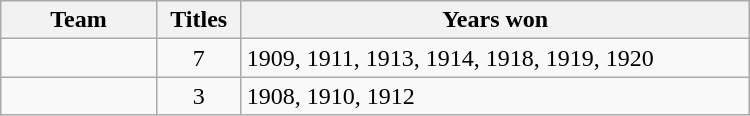<table class="wikitable sortable" style="text-align:left" width="500px">
<tr>
<th width=100px>Team</th>
<th width=50px>Titles</th>
<th width=350px>Years won</th>
</tr>
<tr>
<td></td>
<td align="center">7</td>
<td>1909, 1911, 1913, 1914, 1918, 1919, 1920</td>
</tr>
<tr>
<td></td>
<td align="center">3</td>
<td>1908, 1910, 1912</td>
</tr>
</table>
